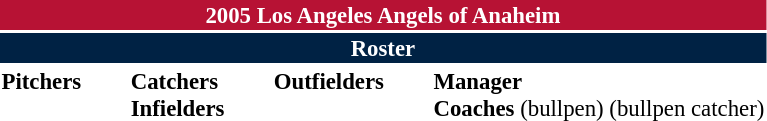<table class="toccolours" style="font-size: 95%;">
<tr>
<th colspan="10" style="background-color: #B71234; color: white; text-align: center;">2005 Los Angeles Angels of Anaheim</th>
</tr>
<tr>
<td colspan="10" style="background-color:#002244; color: white; text-align: center;"><strong>Roster</strong></td>
</tr>
<tr>
<td valign="top"><strong>Pitchers</strong><br>
















</td>
<td width="25px"></td>
<td valign="top"><strong>Catchers</strong><br>



<strong>Infielders</strong>










</td>
<td width="25px"></td>
<td valign="top"><strong>Outfielders</strong><br>





</td>
<td width="25px"></td>
<td valign="top"><strong>Manager</strong><br>
<strong>Coaches</strong>




 (bullpen)

 (bullpen catcher)</td>
</tr>
</table>
